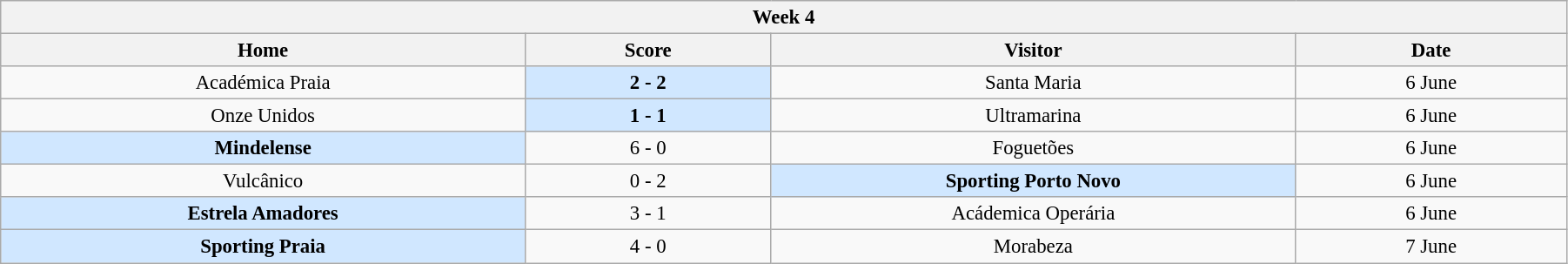<table class="wikitable" style="font-size:95%; text-align: center; width: 95%;">
<tr>
<th colspan="12" style="with: 100%;" align=center>Week 4</th>
</tr>
<tr>
<th width="200">Home</th>
<th width="90">Score</th>
<th width="200">Visitor</th>
<th width="100">Date</th>
</tr>
<tr align=center>
<td>Académica Praia</td>
<td bgcolor=#D0E7FF><strong>2 - 2</strong></td>
<td>Santa Maria</td>
<td>6 June</td>
</tr>
<tr align=center>
<td>Onze Unidos</td>
<td bgcolor=#D0E7FF><strong>1 - 1</strong></td>
<td>Ultramarina</td>
<td>6 June</td>
</tr>
<tr align=center>
<td bgcolor=#D0E7FF><strong>Mindelense</strong></td>
<td>6 - 0</td>
<td>Foguetões</td>
<td>6 June</td>
</tr>
<tr align=center>
<td>Vulcânico</td>
<td>0 - 2</td>
<td bgcolor=#D0E7FF><strong>Sporting Porto Novo</strong></td>
<td>6 June</td>
</tr>
<tr align=center>
<td bgcolor=#D0E7FF><strong>Estrela Amadores</strong></td>
<td>3 - 1</td>
<td>Acádemica Operária</td>
<td>6 June</td>
</tr>
<tr align=center>
<td bgcolor=#D0E7FF><strong>Sporting Praia</strong></td>
<td>4 - 0</td>
<td>Morabeza</td>
<td>7 June</td>
</tr>
</table>
